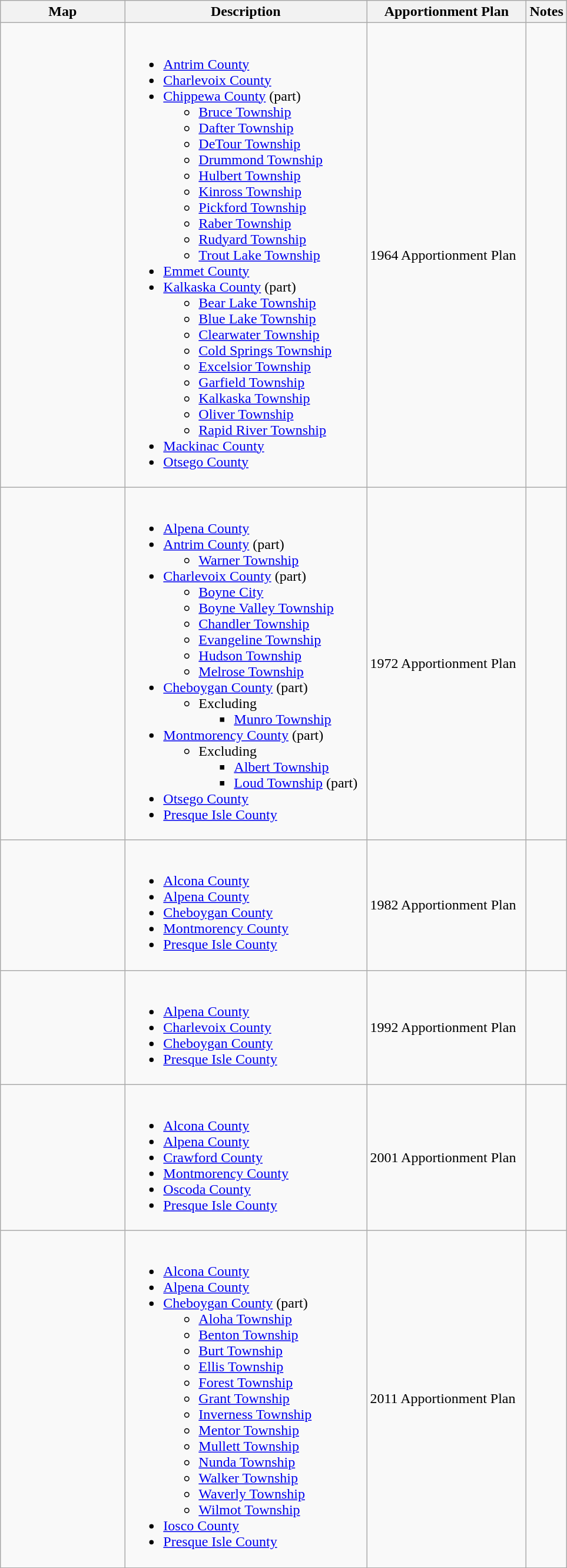<table class="wikitable sortable">
<tr>
<th style="width:100pt;">Map</th>
<th style="width:200pt;">Description</th>
<th style="width:130pt;">Apportionment Plan</th>
<th style="width:15pt;">Notes</th>
</tr>
<tr>
<td></td>
<td><br><ul><li><a href='#'>Antrim County</a></li><li><a href='#'>Charlevoix County</a></li><li><a href='#'>Chippewa County</a> (part)<ul><li><a href='#'>Bruce Township</a></li><li><a href='#'>Dafter Township</a></li><li><a href='#'>DeTour Township</a></li><li><a href='#'>Drummond Township</a></li><li><a href='#'>Hulbert Township</a></li><li><a href='#'>Kinross Township</a></li><li><a href='#'>Pickford Township</a></li><li><a href='#'>Raber Township</a></li><li><a href='#'>Rudyard Township</a></li><li><a href='#'>Trout Lake Township</a></li></ul></li><li><a href='#'>Emmet County</a></li><li><a href='#'>Kalkaska County</a> (part)<ul><li><a href='#'>Bear Lake Township</a></li><li><a href='#'>Blue Lake Township</a></li><li><a href='#'>Clearwater Township</a></li><li><a href='#'>Cold Springs Township</a></li><li><a href='#'>Excelsior Township</a></li><li><a href='#'>Garfield Township</a></li><li><a href='#'>Kalkaska Township</a></li><li><a href='#'>Oliver Township</a></li><li><a href='#'>Rapid River Township</a></li></ul></li><li><a href='#'>Mackinac County</a></li><li><a href='#'>Otsego County</a></li></ul></td>
<td>1964 Apportionment Plan</td>
<td></td>
</tr>
<tr>
<td></td>
<td><br><ul><li><a href='#'>Alpena County</a></li><li><a href='#'>Antrim County</a> (part)<ul><li><a href='#'>Warner Township</a></li></ul></li><li><a href='#'>Charlevoix County</a> (part)<ul><li><a href='#'>Boyne City</a></li><li><a href='#'>Boyne Valley Township</a></li><li><a href='#'>Chandler Township</a></li><li><a href='#'>Evangeline Township</a></li><li><a href='#'>Hudson Township</a></li><li><a href='#'>Melrose Township</a></li></ul></li><li><a href='#'>Cheboygan County</a> (part)<ul><li>Excluding<ul><li><a href='#'>Munro Township</a></li></ul></li></ul></li><li><a href='#'>Montmorency County</a> (part)<ul><li>Excluding<ul><li><a href='#'>Albert Township</a></li><li><a href='#'>Loud Township</a> (part)</li></ul></li></ul></li><li><a href='#'>Otsego County</a></li><li><a href='#'>Presque Isle County</a></li></ul></td>
<td>1972 Apportionment Plan</td>
<td></td>
</tr>
<tr>
<td></td>
<td><br><ul><li><a href='#'>Alcona County</a></li><li><a href='#'>Alpena County</a></li><li><a href='#'>Cheboygan County</a></li><li><a href='#'>Montmorency County</a></li><li><a href='#'>Presque Isle County</a></li></ul></td>
<td>1982 Apportionment Plan</td>
<td></td>
</tr>
<tr>
<td></td>
<td><br><ul><li><a href='#'>Alpena County</a></li><li><a href='#'>Charlevoix County</a></li><li><a href='#'>Cheboygan County</a></li><li><a href='#'>Presque Isle County</a></li></ul></td>
<td>1992 Apportionment Plan</td>
<td></td>
</tr>
<tr>
<td></td>
<td><br><ul><li><a href='#'>Alcona County</a></li><li><a href='#'>Alpena County</a></li><li><a href='#'>Crawford County</a></li><li><a href='#'>Montmorency County</a></li><li><a href='#'>Oscoda County</a></li><li><a href='#'>Presque Isle County</a></li></ul></td>
<td>2001 Apportionment Plan</td>
<td></td>
</tr>
<tr>
<td></td>
<td><br><ul><li><a href='#'>Alcona County</a></li><li><a href='#'>Alpena County</a></li><li><a href='#'>Cheboygan County</a> (part)<ul><li><a href='#'>Aloha Township</a></li><li><a href='#'>Benton Township</a></li><li><a href='#'>Burt Township</a></li><li><a href='#'>Ellis Township</a></li><li><a href='#'>Forest Township</a></li><li><a href='#'>Grant Township</a></li><li><a href='#'>Inverness Township</a></li><li><a href='#'>Mentor Township</a></li><li><a href='#'>Mullett Township</a></li><li><a href='#'>Nunda Township</a></li><li><a href='#'>Walker Township</a></li><li><a href='#'>Waverly Township</a></li><li><a href='#'>Wilmot Township</a></li></ul></li><li><a href='#'>Iosco County</a></li><li><a href='#'>Presque Isle County</a></li></ul></td>
<td>2011 Apportionment Plan</td>
<td></td>
</tr>
<tr>
</tr>
</table>
